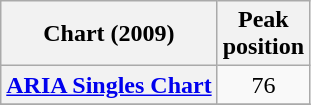<table class="wikitable plainrowheaders sortable" style="text-align:center;">
<tr>
<th scope="col">Chart (2009)</th>
<th scope="col">Peak<br>position</th>
</tr>
<tr>
<th scope="row"><a href='#'>ARIA Singles Chart</a></th>
<td>76</td>
</tr>
<tr>
</tr>
</table>
